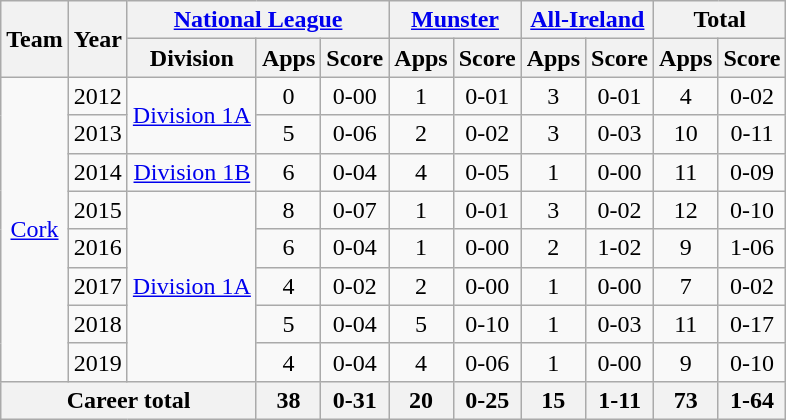<table class="wikitable" style="text-align:center">
<tr>
<th rowspan="2">Team</th>
<th rowspan="2">Year</th>
<th colspan="3"><a href='#'>National League</a></th>
<th colspan="2"><a href='#'>Munster</a></th>
<th colspan="2"><a href='#'>All-Ireland</a></th>
<th colspan="2">Total</th>
</tr>
<tr>
<th>Division</th>
<th>Apps</th>
<th>Score</th>
<th>Apps</th>
<th>Score</th>
<th>Apps</th>
<th>Score</th>
<th>Apps</th>
<th>Score</th>
</tr>
<tr>
<td rowspan="8"><a href='#'>Cork</a></td>
<td>2012</td>
<td rowspan="2"><a href='#'>Division 1A</a></td>
<td>0</td>
<td>0-00</td>
<td>1</td>
<td>0-01</td>
<td>3</td>
<td>0-01</td>
<td>4</td>
<td>0-02</td>
</tr>
<tr>
<td>2013</td>
<td>5</td>
<td>0-06</td>
<td>2</td>
<td>0-02</td>
<td>3</td>
<td>0-03</td>
<td>10</td>
<td>0-11</td>
</tr>
<tr>
<td>2014</td>
<td rowspan="1"><a href='#'>Division 1B</a></td>
<td>6</td>
<td>0-04</td>
<td>4</td>
<td>0-05</td>
<td>1</td>
<td>0-00</td>
<td>11</td>
<td>0-09</td>
</tr>
<tr>
<td>2015</td>
<td rowspan="5"><a href='#'>Division 1A</a></td>
<td>8</td>
<td>0-07</td>
<td>1</td>
<td>0-01</td>
<td>3</td>
<td>0-02</td>
<td>12</td>
<td>0-10</td>
</tr>
<tr>
<td>2016</td>
<td>6</td>
<td>0-04</td>
<td>1</td>
<td>0-00</td>
<td>2</td>
<td>1-02</td>
<td>9</td>
<td>1-06</td>
</tr>
<tr>
<td>2017</td>
<td>4</td>
<td>0-02</td>
<td>2</td>
<td>0-00</td>
<td>1</td>
<td>0-00</td>
<td>7</td>
<td>0-02</td>
</tr>
<tr>
<td>2018</td>
<td>5</td>
<td>0-04</td>
<td>5</td>
<td>0-10</td>
<td>1</td>
<td>0-03</td>
<td>11</td>
<td>0-17</td>
</tr>
<tr>
<td>2019</td>
<td>4</td>
<td>0-04</td>
<td>4</td>
<td>0-06</td>
<td>1</td>
<td>0-00</td>
<td>9</td>
<td>0-10</td>
</tr>
<tr>
<th colspan="3">Career total</th>
<th>38</th>
<th>0-31</th>
<th>20</th>
<th>0-25</th>
<th>15</th>
<th>1-11</th>
<th>73</th>
<th>1-64</th>
</tr>
</table>
